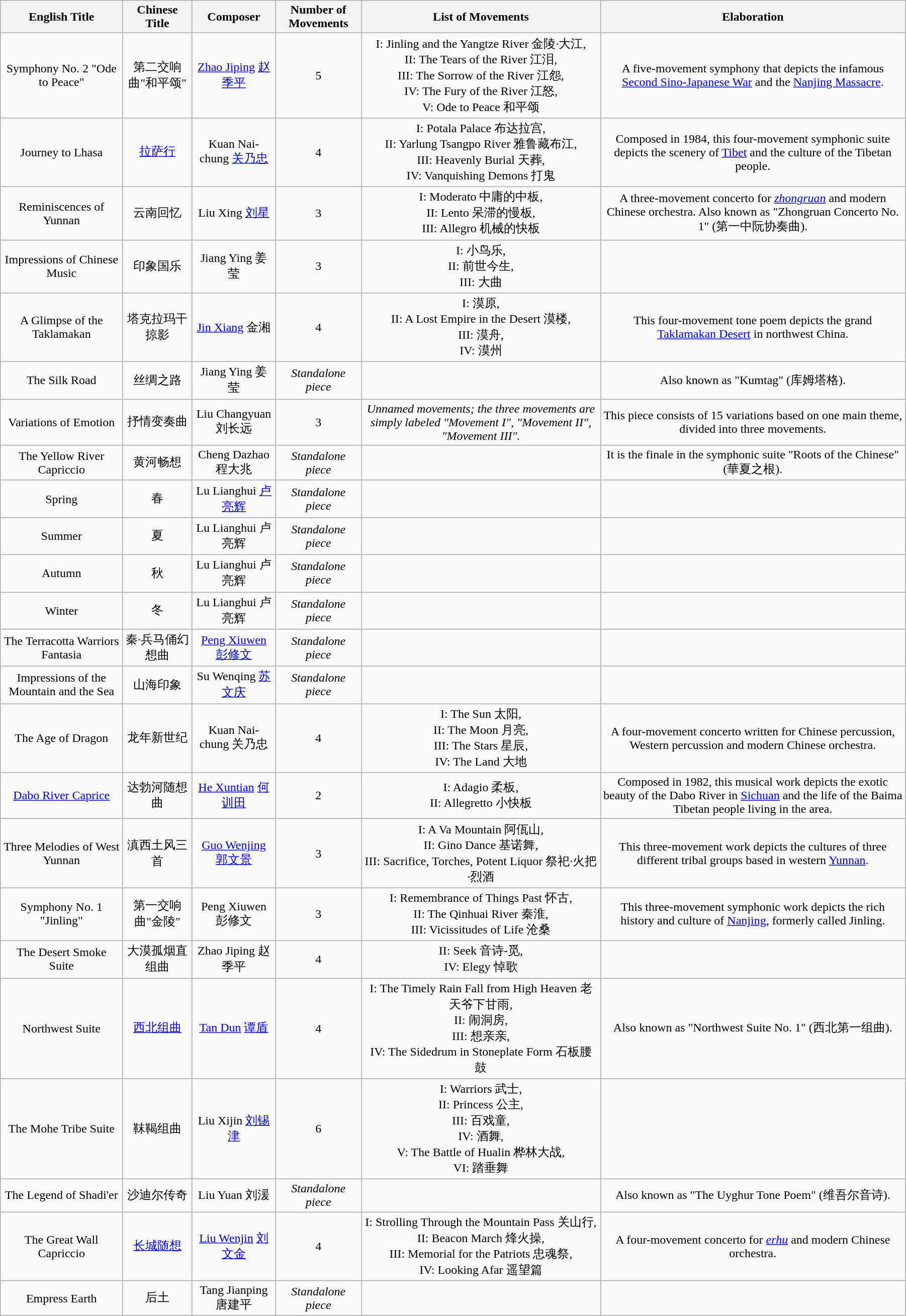<table class="wikitable" style="text-align:center; width:95%;">
<tr>
<th scope="col">English Title</th>
<th scope="col">Chinese Title</th>
<th scope="col">Composer</th>
<th scope="col">Number of Movements</th>
<th scope="col">List of Movements</th>
<th scope="col">Elaboration</th>
</tr>
<tr>
<td>Symphony No. 2 "Ode to Peace"</td>
<td>第二交响曲"和平颂"</td>
<td><a href='#'>Zhao Jiping</a> <a href='#'>赵季平</a></td>
<td>5</td>
<td>I: Jinling and the Yangtze River 金陵·大江,<br> II: The Tears of the River 江泪,<br> III: The Sorrow of the River 江怨,<br> IV: The Fury of the River 江怒,<br> V: Ode to Peace 和平颂</td>
<td>A five-movement symphony that depicts the infamous <a href='#'>Second Sino-Japanese War</a> and the <a href='#'>Nanjing Massacre</a>.</td>
</tr>
<tr>
<td>Journey to Lhasa</td>
<td><a href='#'>拉萨行</a></td>
<td>Kuan Nai-chung <a href='#'>关乃忠</a></td>
<td>4</td>
<td>I: Potala Palace 布达拉宫,<br> II: Yarlung Tsangpo River 雅鲁藏布江,<br> III: Heavenly Burial 天葬,<br> IV: Vanquishing Demons 打鬼</td>
<td>Composed in 1984, this four-movement symphonic suite depicts the scenery of <a href='#'>Tibet</a> and the culture of the Tibetan people.</td>
</tr>
<tr>
<td>Reminiscences of Yunnan</td>
<td>云南回忆</td>
<td>Liu Xing <a href='#'>刘星</a></td>
<td>3</td>
<td>I: Moderato 中庸的中板,<br> II: Lento 呆滞的慢板,<br> III: Allegro 机械的快板</td>
<td>A three-movement concerto for <em><a href='#'>zhongruan</a></em> and modern Chinese orchestra. Also known as "Zhongruan Concerto No. 1" (第一中阮协奏曲).</td>
</tr>
<tr>
<td>Impressions of Chinese Music</td>
<td>印象国乐</td>
<td>Jiang Ying 姜莹</td>
<td>3</td>
<td>I: 小鸟乐,<br> II: 前世今生,<br> III: 大曲</td>
<td></td>
</tr>
<tr>
<td>A Glimpse of the Taklamakan</td>
<td>塔克拉玛干掠影</td>
<td><a href='#'>Jin Xiang</a> 金湘</td>
<td>4</td>
<td>I: 漠原,<br> II: A Lost Empire in the Desert 漠楼,<br> III: 漠舟,<br> IV: 漠州</td>
<td>This four-movement tone poem depicts the grand <a href='#'>Taklamakan Desert</a> in northwest China.</td>
</tr>
<tr>
<td>The Silk Road</td>
<td>丝绸之路</td>
<td>Jiang Ying 姜莹</td>
<td><em>Standalone piece</em></td>
<td></td>
<td>Also known as "Kumtag" (库姆塔格).</td>
</tr>
<tr>
<td>Variations of Emotion</td>
<td>抒情变奏曲</td>
<td>Liu Changyuan 刘长远</td>
<td>3</td>
<td><em>Unnamed movements; the three movements are simply labeled "Movement I", "Movement II", "Movement III".</em></td>
<td>This piece consists of 15 variations based on one main theme, divided into three movements.</td>
</tr>
<tr>
<td>The Yellow River Capriccio</td>
<td>黄河畅想</td>
<td>Cheng Dazhao 程大兆</td>
<td><em>Standalone piece</em></td>
<td></td>
<td>It is the finale in the symphonic suite "Roots of the Chinese" (華夏之根).</td>
</tr>
<tr>
<td>Spring</td>
<td>春</td>
<td>Lu Lianghui <a href='#'>卢亮辉</a></td>
<td><em>Standalone piece</em></td>
<td></td>
<td></td>
</tr>
<tr>
<td>Summer</td>
<td>夏</td>
<td>Lu Lianghui 卢亮辉</td>
<td><em>Standalone piece</em></td>
<td></td>
<td></td>
</tr>
<tr>
<td>Autumn</td>
<td>秋</td>
<td>Lu Lianghui 卢亮辉</td>
<td><em>Standalone piece</em></td>
<td></td>
<td></td>
</tr>
<tr>
<td>Winter</td>
<td>冬</td>
<td>Lu Lianghui 卢亮辉</td>
<td><em>Standalone piece</em></td>
<td></td>
<td></td>
</tr>
<tr>
<td>The Terracotta Warriors Fantasia</td>
<td>秦·兵马俑幻想曲</td>
<td><a href='#'>Peng Xiuwen</a> <a href='#'>彭修文</a></td>
<td><em>Standalone piece</em></td>
<td></td>
<td></td>
</tr>
<tr>
<td>Impressions of the Mountain and the Sea</td>
<td>山海印象</td>
<td>Su Wenqing <a href='#'>苏文庆</a></td>
<td><em>Standalone piece</em></td>
<td></td>
<td></td>
</tr>
<tr>
<td>The Age of Dragon</td>
<td>龙年新世纪</td>
<td>Kuan Nai-chung 关乃忠</td>
<td>4</td>
<td>I: The Sun 太阳,<br> II: The Moon 月亮,<br> III: The Stars 星辰,<br> IV: The Land 大地</td>
<td>A four-movement concerto written for Chinese percussion, Western percussion and modern Chinese orchestra.</td>
</tr>
<tr>
<td><a href='#'>Dabo River Caprice</a></td>
<td>达勃河随想曲</td>
<td><a href='#'>He Xuntian</a> <a href='#'>何训田</a></td>
<td>2</td>
<td>I: Adagio 柔板,<br> II: Allegretto 小快板</td>
<td>Composed in 1982, this musical work depicts the exotic beauty of the Dabo River in <a href='#'>Sichuan</a> and the life of the Baima Tibetan people living in the area.</td>
</tr>
<tr>
<td>Three Melodies of West Yunnan</td>
<td>滇西土风三首</td>
<td><a href='#'>Guo Wenjing</a> <a href='#'>郭文景</a></td>
<td>3</td>
<td>I: A Va Mountain 阿佤山,<br> II: Gino Dance 基诺舞,<br> III: Sacrifice, Torches, Potent Liquor 祭祀·火把·烈酒</td>
<td>This three-movement work depicts the cultures of three different tribal groups based in western <a href='#'>Yunnan</a>.</td>
</tr>
<tr>
<td>Symphony No. 1 "Jinling"</td>
<td>第一交响曲"金陵"</td>
<td>Peng Xiuwen 彭修文</td>
<td>3</td>
<td>I: Remembrance of Things Past 怀古,<br> II: The Qinhuai River 秦淮,<br> III: Vicissitudes of Life 沧桑</td>
<td>This three-movement symphonic work depicts the rich history and culture of <a href='#'>Nanjing</a>, formerly called Jinling.</td>
</tr>
<tr>
<td>The Desert Smoke Suite</td>
<td>大漠孤烟直组曲</td>
<td>Zhao Jiping 赵季平</td>
<td>4</td>
<td>II: Seek 音诗-觅,<br> IV: Elegy 悼歌</td>
<td></td>
</tr>
<tr>
<td>Northwest Suite</td>
<td><a href='#'>西北组曲</a></td>
<td><a href='#'>Tan Dun</a> <a href='#'>谭盾</a></td>
<td>4</td>
<td>I: The Timely Rain Fall from High Heaven 老天爷下甘雨,<br> II: 闹洞房,<br> III: 想亲亲,<br> IV: The Sidedrum in Stoneplate Form 石板腰鼓</td>
<td>Also known as "Northwest Suite No. 1" (西北第一组曲).</td>
</tr>
<tr>
<td>The Mohe Tribe Suite</td>
<td>靺鞨组曲</td>
<td>Liu Xijin <a href='#'>刘锡津</a></td>
<td>6</td>
<td>I: Warriors 武士,<br> II: Princess 公主,<br> III: 百戏童,<br> IV: 酒舞,<br> V: The Battle of Hualin 桦林大战,<br> VI: 踏垂舞</td>
<td></td>
</tr>
<tr>
<td>The Legend of Shadi'er</td>
<td>沙迪尔传奇</td>
<td>Liu Yuan 刘湲</td>
<td><em>Standalone piece</em></td>
<td></td>
<td>Also known as "The Uyghur Tone Poem" (维吾尔音诗).</td>
</tr>
<tr>
<td>The Great Wall Capriccio</td>
<td><a href='#'>长城随想</a></td>
<td><a href='#'>Liu Wenjin</a> <a href='#'>刘文金</a></td>
<td>4</td>
<td>I: Strolling Through the Mountain Pass 关山行,<br> II: Beacon March 烽火操,<br> III: Memorial for the Patriots 忠魂祭,<br> IV: Looking Afar 遥望篇</td>
<td>A four-movement concerto for <em><a href='#'>erhu</a></em> and modern Chinese orchestra.</td>
</tr>
<tr>
<td>Empress Earth</td>
<td>后土</td>
<td>Tang Jianping 唐建平</td>
<td><em>Standalone piece</em></td>
<td></td>
<td></td>
</tr>
</table>
